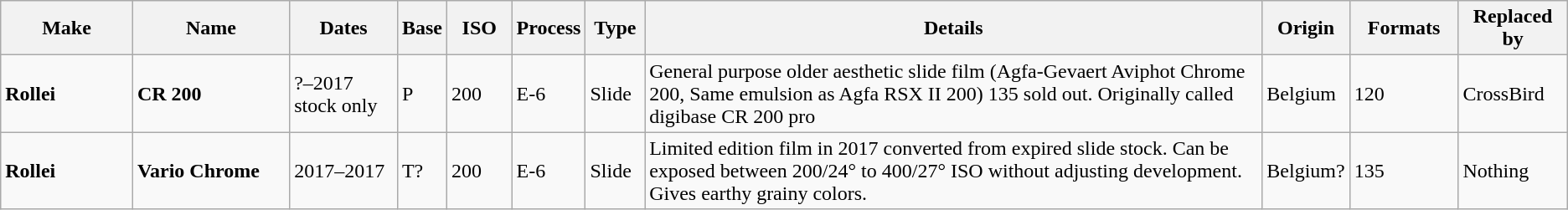<table class="wikitable">
<tr>
<th scope="col" style="width: 100px;">Make</th>
<th scope="col" style="width: 120px;">Name</th>
<th scope="col" style="width: 80px;">Dates</th>
<th scope="col" style="width: 30px;">Base</th>
<th scope="col" style="width: 45px;">ISO</th>
<th scope="col" style="width: 40px;">Process</th>
<th scope="col" style="width: 40px;">Type</th>
<th scope="col" style="width: 500px;">Details</th>
<th scope="col" style="width: 60px;">Origin</th>
<th scope="col" style="width: 80px;">Formats</th>
<th scope="col" style="width: 80px;">Replaced by</th>
</tr>
<tr>
<td><strong>Rollei</strong></td>
<td><strong>CR 200</strong></td>
<td>?–2017 stock only</td>
<td>P</td>
<td>200</td>
<td>E-6</td>
<td>Slide</td>
<td>General purpose older aesthetic slide film (Agfa-Gevaert Aviphot Chrome 200, Same emulsion as Agfa RSX II 200) 135 sold out. Originally called digibase CR 200 pro</td>
<td>Belgium</td>
<td>120</td>
<td>CrossBird</td>
</tr>
<tr>
<td><strong>Rollei</strong></td>
<td><strong>Vario Chrome</strong></td>
<td>2017–2017</td>
<td>T?</td>
<td>200</td>
<td>E-6</td>
<td>Slide</td>
<td>Limited edition film in 2017 converted from expired slide stock. Can be exposed between 200/24° to 400/27° ISO without adjusting development. Gives earthy grainy colors.</td>
<td>Belgium?</td>
<td>135</td>
<td>Nothing</td>
</tr>
</table>
